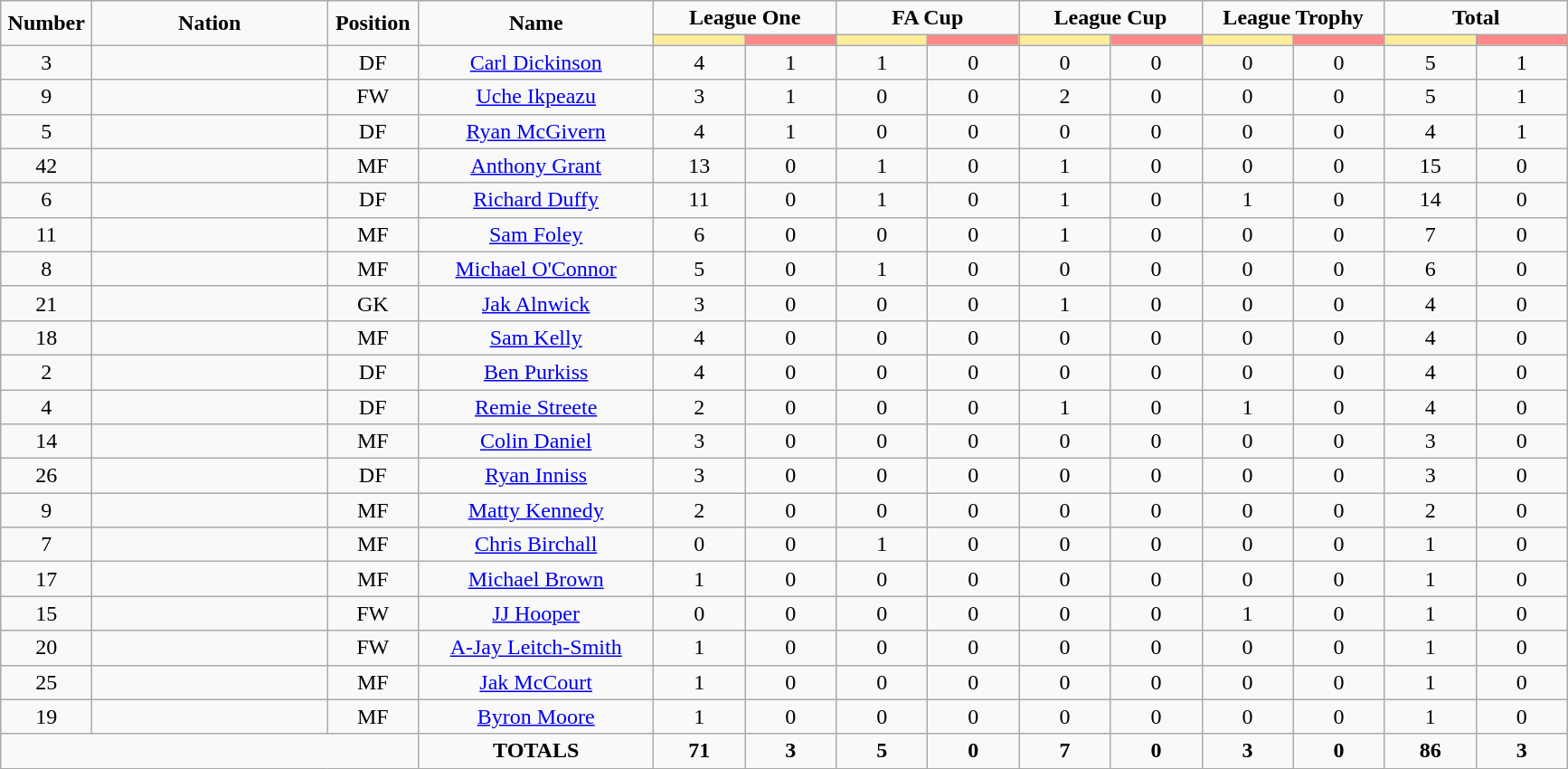<table class="wikitable" style="font-size: 100%; text-align: center;">
<tr>
<td rowspan="2" width="60" align="center"><strong>Number</strong></td>
<td rowspan="2" width="15%" align="center"><strong>Nation</strong></td>
<td rowspan="2" width="60" align="center"><strong>Position</strong></td>
<td rowspan="2" width="15%" align="center"><strong>Name</strong></td>
<td colspan="2" align="center"><strong>League One</strong></td>
<td colspan="2" align="center"><strong>FA Cup</strong></td>
<td colspan="2" align="center"><strong>League Cup</strong></td>
<td colspan="2" align="center"><strong>League Trophy</strong></td>
<td colspan="2" align="center"><strong>Total</strong></td>
</tr>
<tr>
<th width=60 style="background: #FFEE99"></th>
<th width=60 style="background: #FF8888"></th>
<th width=60 style="background: #FFEE99"></th>
<th width=60 style="background: #FF8888"></th>
<th width=60 style="background: #FFEE99"></th>
<th width=60 style="background: #FF8888"></th>
<th width=60 style="background: #FFEE99"></th>
<th width=60 style="background: #FF8888"></th>
<th width=60 style="background: #FFEE99"></th>
<th width=60 style="background: #FF8888"></th>
</tr>
<tr>
<td>3</td>
<td></td>
<td>DF</td>
<td><a href='#'>Carl Dickinson</a></td>
<td>4</td>
<td>1</td>
<td>1</td>
<td>0</td>
<td>0</td>
<td>0</td>
<td>0</td>
<td>0</td>
<td>5</td>
<td>1</td>
</tr>
<tr>
<td>9</td>
<td></td>
<td>FW</td>
<td><a href='#'>Uche Ikpeazu</a></td>
<td>3</td>
<td>1</td>
<td>0</td>
<td>0</td>
<td>2</td>
<td>0</td>
<td>0</td>
<td>0</td>
<td>5</td>
<td>1</td>
</tr>
<tr>
<td>5</td>
<td></td>
<td>DF</td>
<td><a href='#'>Ryan McGivern</a></td>
<td>4</td>
<td>1</td>
<td>0</td>
<td>0</td>
<td>0</td>
<td>0</td>
<td>0</td>
<td>0</td>
<td>4</td>
<td>1</td>
</tr>
<tr>
<td>42</td>
<td></td>
<td>MF</td>
<td><a href='#'>Anthony Grant</a></td>
<td>13</td>
<td>0</td>
<td>1</td>
<td>0</td>
<td>1</td>
<td>0</td>
<td>0</td>
<td>0</td>
<td>15</td>
<td>0</td>
</tr>
<tr>
<td>6</td>
<td></td>
<td>DF</td>
<td><a href='#'>Richard Duffy</a></td>
<td>11</td>
<td>0</td>
<td>1</td>
<td>0</td>
<td>1</td>
<td>0</td>
<td>1</td>
<td>0</td>
<td>14</td>
<td>0</td>
</tr>
<tr>
<td>11</td>
<td></td>
<td>MF</td>
<td><a href='#'>Sam Foley</a></td>
<td>6</td>
<td>0</td>
<td>0</td>
<td>0</td>
<td>1</td>
<td>0</td>
<td>0</td>
<td>0</td>
<td>7</td>
<td>0</td>
</tr>
<tr>
<td>8</td>
<td></td>
<td>MF</td>
<td><a href='#'>Michael O'Connor</a></td>
<td>5</td>
<td>0</td>
<td>1</td>
<td>0</td>
<td>0</td>
<td>0</td>
<td>0</td>
<td>0</td>
<td>6</td>
<td>0</td>
</tr>
<tr>
<td>21</td>
<td></td>
<td>GK</td>
<td><a href='#'>Jak Alnwick</a></td>
<td>3</td>
<td>0</td>
<td>0</td>
<td>0</td>
<td>1</td>
<td>0</td>
<td>0</td>
<td>0</td>
<td>4</td>
<td>0</td>
</tr>
<tr>
<td>18</td>
<td></td>
<td>MF</td>
<td><a href='#'>Sam Kelly</a></td>
<td>4</td>
<td>0</td>
<td>0</td>
<td>0</td>
<td>0</td>
<td>0</td>
<td>0</td>
<td>0</td>
<td>4</td>
<td>0</td>
</tr>
<tr>
<td>2</td>
<td></td>
<td>DF</td>
<td><a href='#'>Ben Purkiss</a></td>
<td>4</td>
<td>0</td>
<td>0</td>
<td>0</td>
<td>0</td>
<td>0</td>
<td>0</td>
<td>0</td>
<td>4</td>
<td>0</td>
</tr>
<tr>
<td>4</td>
<td></td>
<td>DF</td>
<td><a href='#'>Remie Streete</a></td>
<td>2</td>
<td>0</td>
<td>0</td>
<td>0</td>
<td>1</td>
<td>0</td>
<td>1</td>
<td>0</td>
<td>4</td>
<td>0</td>
</tr>
<tr>
<td>14</td>
<td></td>
<td>MF</td>
<td><a href='#'>Colin Daniel</a></td>
<td>3</td>
<td>0</td>
<td>0</td>
<td>0</td>
<td>0</td>
<td>0</td>
<td>0</td>
<td>0</td>
<td>3</td>
<td>0</td>
</tr>
<tr>
<td>26</td>
<td></td>
<td>DF</td>
<td><a href='#'>Ryan Inniss</a></td>
<td>3</td>
<td>0</td>
<td>0</td>
<td>0</td>
<td>0</td>
<td>0</td>
<td>0</td>
<td>0</td>
<td>3</td>
<td>0</td>
</tr>
<tr>
<td>9</td>
<td></td>
<td>MF</td>
<td><a href='#'>Matty Kennedy</a></td>
<td>2</td>
<td>0</td>
<td>0</td>
<td>0</td>
<td>0</td>
<td>0</td>
<td>0</td>
<td>0</td>
<td>2</td>
<td>0</td>
</tr>
<tr>
<td>7</td>
<td></td>
<td>MF</td>
<td><a href='#'>Chris Birchall</a></td>
<td>0</td>
<td>0</td>
<td>1</td>
<td>0</td>
<td>0</td>
<td>0</td>
<td>0</td>
<td>0</td>
<td>1</td>
<td>0</td>
</tr>
<tr>
<td>17</td>
<td></td>
<td>MF</td>
<td><a href='#'>Michael Brown</a></td>
<td>1</td>
<td>0</td>
<td>0</td>
<td>0</td>
<td>0</td>
<td>0</td>
<td>0</td>
<td>0</td>
<td>1</td>
<td>0</td>
</tr>
<tr>
<td>15</td>
<td></td>
<td>FW</td>
<td><a href='#'>JJ Hooper</a></td>
<td>0</td>
<td>0</td>
<td>0</td>
<td>0</td>
<td>0</td>
<td>0</td>
<td>1</td>
<td>0</td>
<td>1</td>
<td>0</td>
</tr>
<tr>
<td>20</td>
<td></td>
<td>FW</td>
<td><a href='#'>A-Jay Leitch-Smith</a></td>
<td>1</td>
<td>0</td>
<td>0</td>
<td>0</td>
<td>0</td>
<td>0</td>
<td>0</td>
<td>0</td>
<td>1</td>
<td>0</td>
</tr>
<tr>
<td>25</td>
<td></td>
<td>MF</td>
<td><a href='#'>Jak McCourt</a></td>
<td>1</td>
<td>0</td>
<td>0</td>
<td>0</td>
<td>0</td>
<td>0</td>
<td>0</td>
<td>0</td>
<td>1</td>
<td>0</td>
</tr>
<tr>
<td>19</td>
<td></td>
<td>MF</td>
<td><a href='#'>Byron Moore</a></td>
<td>1</td>
<td>0</td>
<td>0</td>
<td>0</td>
<td>0</td>
<td>0</td>
<td>0</td>
<td>0</td>
<td>1</td>
<td>0</td>
</tr>
<tr>
<td colspan="3"></td>
<td><strong>TOTALS</strong></td>
<td><strong>71</strong></td>
<td><strong>3</strong></td>
<td><strong>5</strong></td>
<td><strong>0</strong></td>
<td><strong>7</strong></td>
<td><strong>0</strong></td>
<td><strong>3</strong></td>
<td><strong>0</strong></td>
<td><strong>86</strong></td>
<td><strong>3</strong></td>
</tr>
</table>
